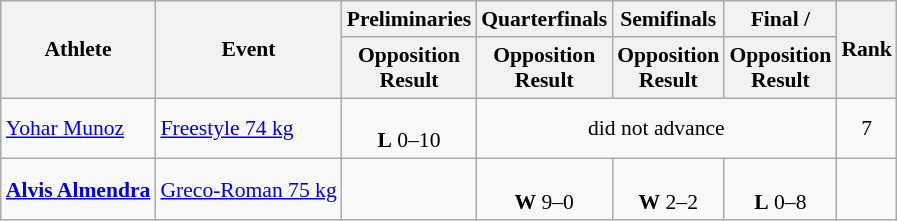<table class="wikitable" border="1" style="font-size:90%">
<tr>
<th rowspan=2>Athlete</th>
<th rowspan=2>Event</th>
<th>Preliminaries</th>
<th>Quarterfinals</th>
<th>Semifinals</th>
<th>Final / </th>
<th rowspan="2">Rank</th>
</tr>
<tr>
<th>Opposition<br>Result</th>
<th>Opposition<br>Result</th>
<th>Opposition<br>Result</th>
<th>Opposition<br>Result</th>
</tr>
<tr align=center>
<td align=left><a href='#'>Yohar Munoz</a></td>
<td align=left><a href='#'>Freestyle 74 kg</a></td>
<td><br><strong>L</strong> 0–10</td>
<td colspan=3>did not advance</td>
<td>7</td>
</tr>
<tr align=center>
<td align=left><strong><a href='#'>Alvis Almendra</a></strong></td>
<td align=left><a href='#'>Greco-Roman 75 kg</a></td>
<td></td>
<td><br><strong>W</strong> 9–0</td>
<td><br><strong>W</strong> 2–2</td>
<td><br><strong>L</strong> 0–8</td>
<td></td>
</tr>
</table>
